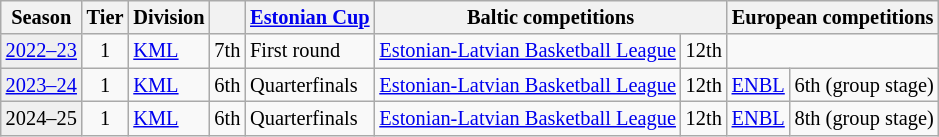<table class="wikitable" style="font-size:85%; text-align:center">
<tr>
<th>Season</th>
<th>Tier</th>
<th>Division</th>
<th></th>
<th><a href='#'>Estonian Cup</a></th>
<th colspan=2>Baltic competitions</th>
<th colspan=2>European competitions</th>
</tr>
<tr>
<td bgcolor=#efefef><a href='#'>2022–23</a></td>
<td>1</td>
<td align=left><a href='#'>KML</a></td>
<td>7th</td>
<td align=left>First round</td>
<td align=left><a href='#'>Estonian-Latvian Basketball League</a></td>
<td>12th</td>
</tr>
<tr>
<td bgcolor=#efefef><a href='#'>2023–24</a></td>
<td>1</td>
<td align=left><a href='#'>KML</a></td>
<td>6th</td>
<td align=left>Quarterfinals</td>
<td align=left><a href='#'>Estonian-Latvian Basketball League</a></td>
<td>12th</td>
<td><a href='#'>ENBL</a></td>
<td>6th (group stage)</td>
</tr>
<tr>
<td bgcolor=#efefef>2024–25</td>
<td>1</td>
<td align=left><a href='#'>KML</a></td>
<td>6th</td>
<td align=left>Quarterfinals</td>
<td align=left><a href='#'>Estonian-Latvian Basketball League</a></td>
<td>12th</td>
<td><a href='#'>ENBL</a></td>
<td>8th (group stage)</td>
</tr>
</table>
